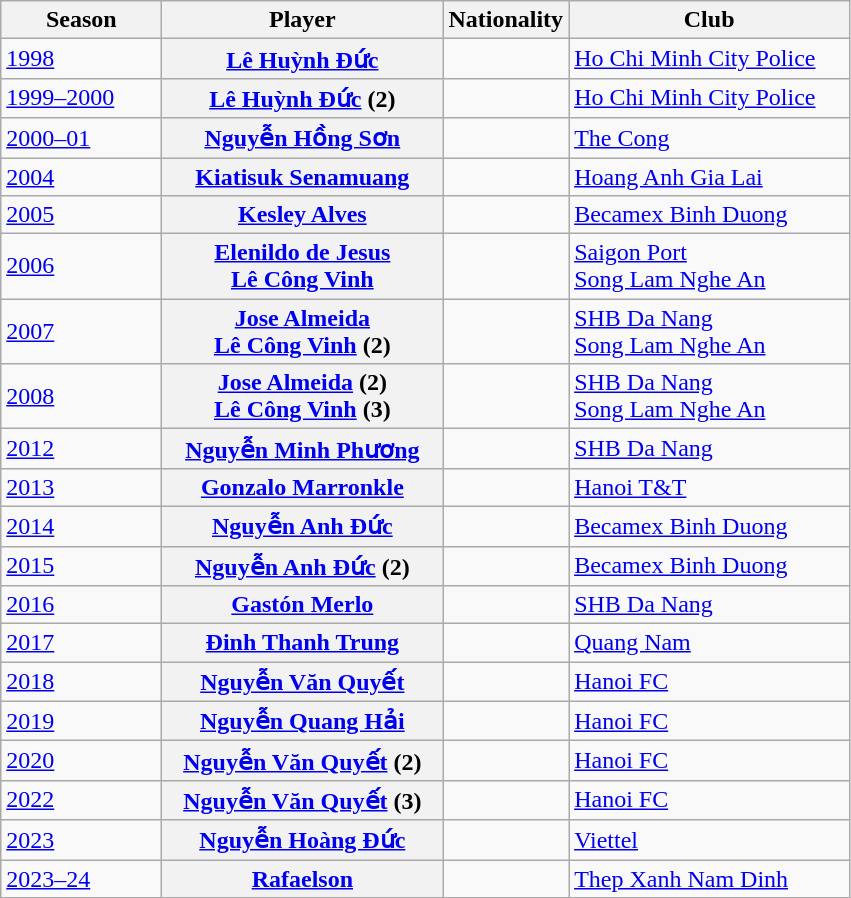<table class="sortable wikitable plainrowheaders">
<tr>
<th scope="col" width=100px>Season</th>
<th scope="col" width=180px>Player</th>
<th scope="col" width=70px>Nationality</th>
<th scope="col" width=180px>Club</th>
</tr>
<tr>
<td><a href='#'>1998</a></td>
<th scope="row"><a href='#'>Lê Huỳnh Đức</a></th>
<td align=center></td>
<td><a href='#'>Ho Chi Minh City Police</a></td>
</tr>
<tr>
<td><a href='#'>1999–2000</a></td>
<th scope="row"><a href='#'>Lê Huỳnh Đức</a> (2)</th>
<td align=center></td>
<td><a href='#'>Ho Chi Minh City Police</a></td>
</tr>
<tr>
<td><a href='#'>2000–01</a></td>
<th scope="row"><a href='#'>Nguyễn Hồng Sơn</a></th>
<td align=center></td>
<td><a href='#'>The Cong</a></td>
</tr>
<tr>
<td><a href='#'>2004</a></td>
<th scope="row"><a href='#'>Kiatisuk Senamuang</a></th>
<td align=center></td>
<td><a href='#'>Hoang Anh Gia Lai</a></td>
</tr>
<tr>
<td><a href='#'>2005</a></td>
<th scope="row"><a href='#'>Kesley Alves</a></th>
<td align=center></td>
<td><a href='#'>Becamex Binh Duong</a></td>
</tr>
<tr>
<td><a href='#'>2006</a></td>
<th scope="row"><a href='#'>Elenildo de Jesus</a><br><a href='#'>Lê Công Vinh</a></th>
<td align=center><br></td>
<td><a href='#'>Saigon Port</a><br><a href='#'>Song Lam Nghe An</a></td>
</tr>
<tr>
<td><a href='#'>2007</a></td>
<th scope="row"><a href='#'>Jose Almeida</a><br><a href='#'>Lê Công Vinh</a> (2)</th>
<td align=center><br></td>
<td><a href='#'>SHB Da Nang</a><br><a href='#'>Song Lam Nghe An</a></td>
</tr>
<tr>
<td><a href='#'>2008</a></td>
<th scope="row"><a href='#'>Jose Almeida</a> (2)<br><a href='#'>Lê Công Vinh</a> (3)</th>
<td align=center><br></td>
<td><a href='#'>SHB Da Nang</a><br><a href='#'>Song Lam Nghe An</a></td>
</tr>
<tr>
<td><a href='#'>2012</a></td>
<th scope="row"><a href='#'>Nguyễn Minh Phương</a></th>
<td align=center></td>
<td><a href='#'>SHB Da Nang</a></td>
</tr>
<tr>
<td><a href='#'>2013</a></td>
<th scope="row"><a href='#'>Gonzalo Marronkle</a></th>
<td align=center></td>
<td><a href='#'>Hanoi T&T</a></td>
</tr>
<tr>
<td><a href='#'>2014</a></td>
<th scope="row"><a href='#'>Nguyễn Anh Đức</a></th>
<td align=center></td>
<td><a href='#'>Becamex Binh Duong</a></td>
</tr>
<tr>
<td><a href='#'>2015</a></td>
<th scope="row"><a href='#'>Nguyễn Anh Đức</a> (2)</th>
<td align=center></td>
<td><a href='#'>Becamex Binh Duong</a></td>
</tr>
<tr>
<td><a href='#'>2016</a></td>
<th scope="row"><a href='#'>Gastón Merlo</a></th>
<td align=center></td>
<td><a href='#'>SHB Da Nang</a></td>
</tr>
<tr>
<td><a href='#'>2017</a></td>
<th scope="row"><a href='#'>Đinh Thanh Trung</a></th>
<td align=center></td>
<td><a href='#'>Quang Nam</a></td>
</tr>
<tr>
<td><a href='#'>2018</a></td>
<th scope="row"><a href='#'>Nguyễn Văn Quyết</a></th>
<td align=center></td>
<td><a href='#'>Hanoi FC</a></td>
</tr>
<tr>
<td><a href='#'>2019</a></td>
<th scope="row"><a href='#'>Nguyễn Quang Hải</a></th>
<td align=center></td>
<td><a href='#'>Hanoi FC</a></td>
</tr>
<tr>
<td><a href='#'>2020</a></td>
<th scope="row"><a href='#'>Nguyễn Văn Quyết</a> (2)</th>
<td align=center></td>
<td><a href='#'>Hanoi FC</a></td>
</tr>
<tr>
<td><a href='#'>2022</a></td>
<th scope="row"><a href='#'>Nguyễn Văn Quyết</a> (3)</th>
<td align=center></td>
<td><a href='#'>Hanoi FC</a></td>
</tr>
<tr>
<td><a href='#'>2023</a></td>
<th scope="row"><a href='#'>Nguyễn Hoàng Đức</a></th>
<td align=center></td>
<td><a href='#'>Viettel</a></td>
</tr>
<tr>
<td><a href='#'>2023–24</a></td>
<th scope="row"><a href='#'>Rafaelson</a></th>
<td align=center></td>
<td><a href='#'>Thep Xanh Nam Dinh</a></td>
</tr>
</table>
